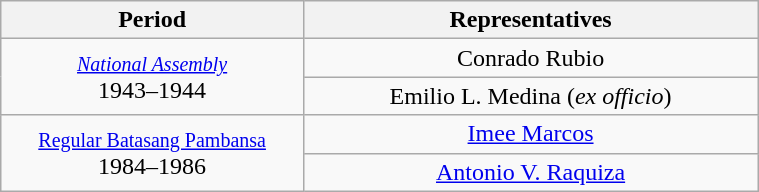<table class="wikitable" style="text-align:center; width:40%;">
<tr>
<th width="40%">Period</th>
<th>Representatives</th>
</tr>
<tr>
<td rowspan="2"><small><a href='#'><em>National Assembly</em></a></small><br>1943–1944</td>
<td>Conrado Rubio</td>
</tr>
<tr>
<td>Emilio L. Medina (<em>ex officio</em>)</td>
</tr>
<tr>
<td rowspan="2"><small><a href='#'>Regular Batasang Pambansa</a></small><br>1984–1986</td>
<td><a href='#'>Imee Marcos</a></td>
</tr>
<tr>
<td><a href='#'>Antonio V. Raquiza</a></td>
</tr>
</table>
